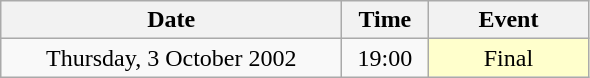<table class = "wikitable" style="text-align:center;">
<tr>
<th width=220>Date</th>
<th width=50>Time</th>
<th width=100>Event</th>
</tr>
<tr>
<td>Thursday, 3 October 2002</td>
<td>19:00</td>
<td bgcolor=ffffcc>Final</td>
</tr>
</table>
